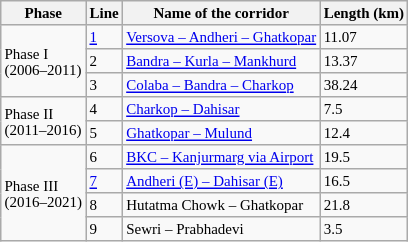<table class="wikitable" style="margin-right: 5px; font-size: x-small; float: left;">
<tr>
<th>Phase</th>
<th>Line</th>
<th>Name of the corridor</th>
<th>Length (km)</th>
</tr>
<tr>
<td rowspan="3">Phase I<br>(2006–2011)</td>
<td><a href='#'>1</a></td>
<td><a href='#'>Versova – Andheri – Ghatkopar</a></td>
<td>11.07</td>
</tr>
<tr>
<td>2</td>
<td><a href='#'>Bandra – Kurla – Mankhurd</a></td>
<td>13.37</td>
</tr>
<tr>
<td>3</td>
<td><a href='#'>Colaba – Bandra – Charkop</a></td>
<td>38.24</td>
</tr>
<tr>
<td rowspan="2">Phase II<br>(2011–2016)</td>
<td>4</td>
<td><a href='#'>Charkop – Dahisar</a></td>
<td>7.5</td>
</tr>
<tr>
<td>5</td>
<td><a href='#'>Ghatkopar – Mulund</a></td>
<td>12.4</td>
</tr>
<tr>
<td rowspan="4">Phase III<br>(2016–2021)</td>
<td>6</td>
<td><a href='#'>BKC – Kanjurmarg via Airport</a></td>
<td>19.5</td>
</tr>
<tr>
<td><a href='#'>7</a></td>
<td><a href='#'>Andheri (E) – Dahisar (E)</a></td>
<td>16.5</td>
</tr>
<tr>
<td>8</td>
<td>Hutatma Chowk – Ghatkopar</td>
<td>21.8</td>
</tr>
<tr>
<td>9</td>
<td>Sewri – Prabhadevi</td>
<td>3.5</td>
</tr>
</table>
